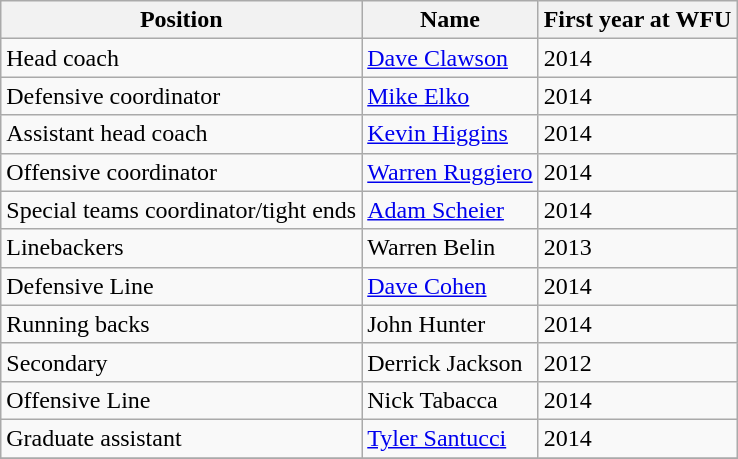<table class="wikitable">
<tr>
<th><strong>Position</strong></th>
<th><strong>Name</strong></th>
<th><strong>First year at WFU</strong></th>
</tr>
<tr>
<td>Head coach</td>
<td><a href='#'>Dave Clawson</a></td>
<td>2014</td>
</tr>
<tr>
<td>Defensive coordinator</td>
<td><a href='#'>Mike Elko</a></td>
<td>2014</td>
</tr>
<tr>
<td>Assistant head coach</td>
<td><a href='#'>Kevin Higgins</a></td>
<td>2014</td>
</tr>
<tr>
<td>Offensive coordinator</td>
<td><a href='#'>Warren Ruggiero</a></td>
<td>2014</td>
</tr>
<tr>
<td>Special teams coordinator/tight ends</td>
<td><a href='#'>Adam Scheier</a></td>
<td>2014</td>
</tr>
<tr>
<td>Linebackers</td>
<td>Warren Belin</td>
<td>2013</td>
</tr>
<tr>
<td>Defensive Line</td>
<td><a href='#'>Dave Cohen</a></td>
<td>2014</td>
</tr>
<tr>
<td>Running backs</td>
<td>John Hunter</td>
<td>2014</td>
</tr>
<tr>
<td>Secondary</td>
<td>Derrick Jackson</td>
<td>2012</td>
</tr>
<tr>
<td>Offensive Line</td>
<td>Nick Tabacca</td>
<td>2014</td>
</tr>
<tr>
<td>Graduate assistant</td>
<td><a href='#'>Tyler Santucci</a></td>
<td>2014</td>
</tr>
<tr>
</tr>
</table>
